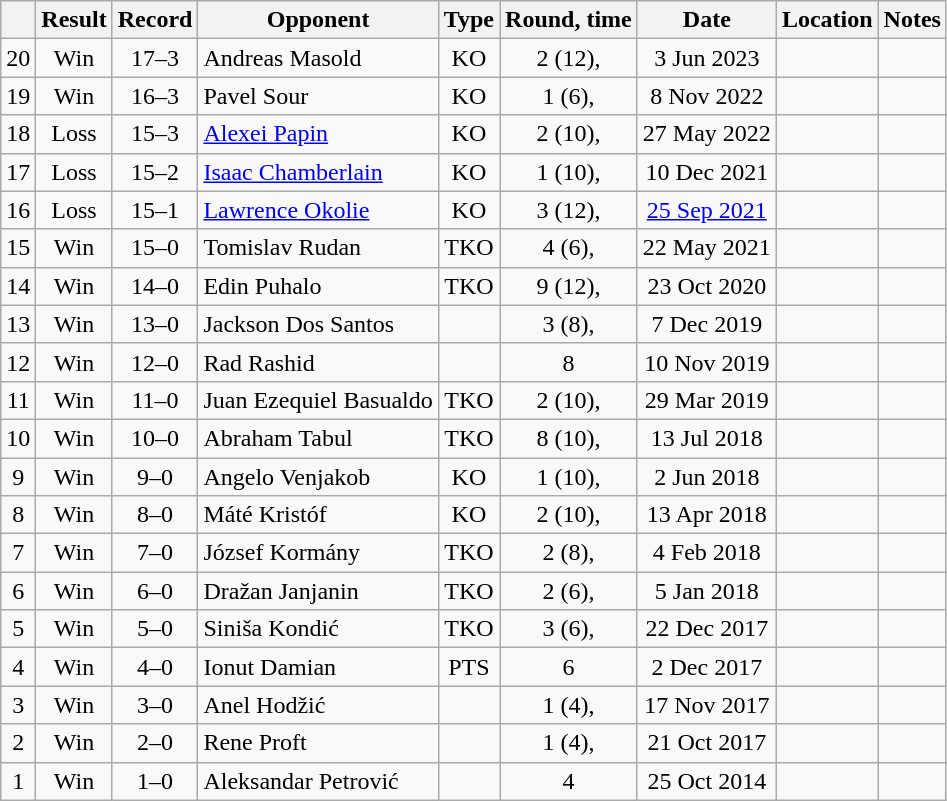<table class="wikitable" style="text-align:center">
<tr>
<th></th>
<th>Result</th>
<th>Record</th>
<th>Opponent</th>
<th>Type</th>
<th>Round, time</th>
<th>Date</th>
<th>Location</th>
<th>Notes</th>
</tr>
<tr>
<td>20</td>
<td>Win</td>
<td>17–3</td>
<td align="left"> Andreas Masold</td>
<td>KO</td>
<td>2 (12), </td>
<td>3 Jun 2023</td>
<td align="left"> </td>
<td style="text-align:left;"></td>
</tr>
<tr>
<td>19</td>
<td>Win</td>
<td>16–3</td>
<td align="left"> Pavel Sour</td>
<td>KO</td>
<td>1 (6), </td>
<td>8 Nov 2022</td>
<td align="left"> </td>
<td></td>
</tr>
<tr>
<td>18</td>
<td>Loss</td>
<td>15–3</td>
<td align="left"> <a href='#'>Alexei Papin</a></td>
<td>KO</td>
<td>2 (10), </td>
<td>27 May 2022</td>
<td align="left"> </td>
<td align="left"></td>
</tr>
<tr>
<td>17</td>
<td>Loss</td>
<td>15–2</td>
<td style="text-align:left;"> <a href='#'>Isaac Chamberlain</a></td>
<td>KO</td>
<td>1 (10), </td>
<td>10 Dec 2021</td>
<td style="text-align:left;"> </td>
<td style="text-align:left;"></td>
</tr>
<tr>
<td>16</td>
<td>Loss</td>
<td>15–1</td>
<td style="text-align:left;"> <a href='#'>Lawrence Okolie</a></td>
<td>KO</td>
<td>3 (12), </td>
<td><a href='#'>25 Sep 2021</a></td>
<td style="text-align:left;"> </td>
<td style="text-align:left;"></td>
</tr>
<tr>
<td>15</td>
<td>Win</td>
<td>15–0</td>
<td style="text-align:left;"> Tomislav Rudan</td>
<td>TKO</td>
<td>4 (6), </td>
<td>22 May 2021</td>
<td style="text-align:left;"> </td>
<td></td>
</tr>
<tr>
<td>14</td>
<td>Win</td>
<td>14–0</td>
<td style="text-align:left;"> Edin Puhalo</td>
<td>TKO</td>
<td>9 (12), </td>
<td>23 Oct 2020</td>
<td style="text-align:left;"> </td>
<td></td>
</tr>
<tr>
<td>13</td>
<td>Win</td>
<td>13–0</td>
<td style="text-align:left;"> Jackson Dos Santos</td>
<td></td>
<td>3 (8), </td>
<td>7 Dec 2019</td>
<td style="text-align:left;"> </td>
<td></td>
</tr>
<tr>
<td>12</td>
<td>Win</td>
<td>12–0</td>
<td style="text-align:left;"> Rad Rashid</td>
<td></td>
<td>8</td>
<td>10 Nov 2019</td>
<td style="text-align:left;"> </td>
<td></td>
</tr>
<tr>
<td>11</td>
<td>Win</td>
<td>11–0</td>
<td style="text-align:left;"> Juan Ezequiel Basualdo</td>
<td>TKO</td>
<td>2 (10), </td>
<td>29 Mar 2019</td>
<td style="text-align:left;"> </td>
<td></td>
</tr>
<tr>
<td>10</td>
<td>Win</td>
<td>10–0</td>
<td style="text-align:left;"> Abraham Tabul</td>
<td>TKO</td>
<td>8 (10), </td>
<td>13 Jul 2018</td>
<td style="text-align:left;"> </td>
<td></td>
</tr>
<tr>
<td>9</td>
<td>Win</td>
<td>9–0</td>
<td style="text-align:left;"> Angelo Venjakob</td>
<td>KO</td>
<td>1 (10), </td>
<td>2 Jun 2018</td>
<td style="text-align:left;"> </td>
<td style="text-align:left;"></td>
</tr>
<tr>
<td>8</td>
<td>Win</td>
<td>8–0</td>
<td style="text-align:left;"> Máté Kristóf</td>
<td>KO</td>
<td>2 (10), </td>
<td>13 Apr 2018</td>
<td style="text-align:left;"> </td>
<td style="text-align:left;"></td>
</tr>
<tr>
<td>7</td>
<td>Win</td>
<td>7–0</td>
<td style="text-align:left;"> József Kormány</td>
<td>TKO</td>
<td>2 (8), </td>
<td>4 Feb 2018</td>
<td style="text-align:left;"> </td>
<td></td>
</tr>
<tr>
<td>6</td>
<td>Win</td>
<td>6–0</td>
<td style="text-align:left;"> Dražan Janjanin</td>
<td>TKO</td>
<td>2 (6), </td>
<td>5 Jan 2018</td>
<td style="text-align:left;"> </td>
<td></td>
</tr>
<tr>
<td>5</td>
<td>Win</td>
<td>5–0</td>
<td style="text-align:left;"> Siniša Kondić</td>
<td>TKO</td>
<td>3 (6), </td>
<td>22 Dec 2017</td>
<td style="text-align:left;"> </td>
<td></td>
</tr>
<tr>
<td>4</td>
<td>Win</td>
<td>4–0</td>
<td style="text-align:left;"> Ionut Damian</td>
<td>PTS</td>
<td>6</td>
<td>2 Dec 2017</td>
<td style="text-align:left;"> </td>
<td></td>
</tr>
<tr>
<td>3</td>
<td>Win</td>
<td>3–0</td>
<td style="text-align:left;"> Anel Hodžić</td>
<td></td>
<td>1 (4), </td>
<td>17 Nov 2017</td>
<td style="text-align:left;"> </td>
<td></td>
</tr>
<tr>
<td>2</td>
<td>Win</td>
<td>2–0</td>
<td style="text-align:left;"> Rene Proft</td>
<td></td>
<td>1 (4), </td>
<td>21 Oct 2017</td>
<td style="text-align:left;"> </td>
<td></td>
</tr>
<tr>
<td>1</td>
<td>Win</td>
<td>1–0</td>
<td style="text-align:left;"> Aleksandar Petrović</td>
<td></td>
<td>4</td>
<td>25 Oct 2014</td>
<td style="text-align:left;"> </td>
<td></td>
</tr>
</table>
